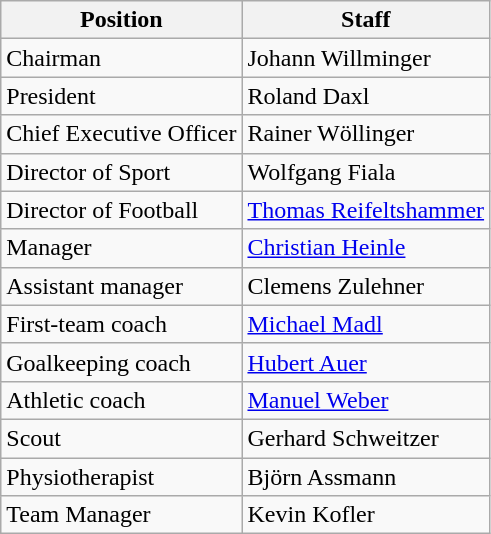<table class="wikitable">
<tr>
<th>Position</th>
<th>Staff</th>
</tr>
<tr>
<td>Chairman</td>
<td> Johann Willminger</td>
</tr>
<tr>
<td>President</td>
<td> Roland Daxl</td>
</tr>
<tr>
<td>Chief Executive Officer</td>
<td> Rainer Wöllinger</td>
</tr>
<tr>
<td>Director of Sport</td>
<td> Wolfgang Fiala</td>
</tr>
<tr>
<td>Director of Football</td>
<td> <a href='#'>Thomas Reifeltshammer</a></td>
</tr>
<tr>
<td>Manager</td>
<td> <a href='#'>Christian Heinle</a></td>
</tr>
<tr>
<td>Assistant manager</td>
<td> Clemens Zulehner</td>
</tr>
<tr>
<td>First-team coach</td>
<td> <a href='#'>Michael Madl</a></td>
</tr>
<tr>
<td>Goalkeeping coach</td>
<td> <a href='#'>Hubert Auer</a></td>
</tr>
<tr>
<td>Athletic coach</td>
<td> <a href='#'>Manuel Weber</a></td>
</tr>
<tr>
<td>Scout</td>
<td> Gerhard Schweitzer</td>
</tr>
<tr>
<td>Physiotherapist</td>
<td> Björn Assmann</td>
</tr>
<tr>
<td>Team Manager</td>
<td> Kevin Kofler</td>
</tr>
</table>
